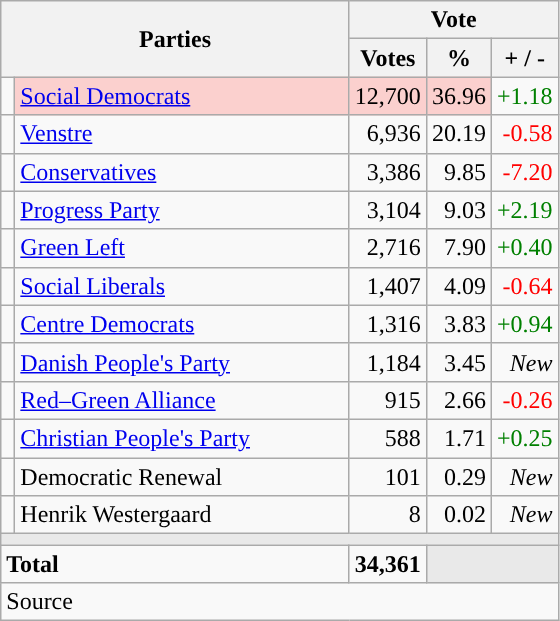<table class="wikitable" style="text-align:right;">
<tr>
<th style="text-align:centre;" rowspan="2" colspan="2" width="225">Parties</th>
<th colspan="3">Vote</th>
</tr>
<tr>
<th width="15">Votes</th>
<th width="15">%</th>
<th width="15">+ / -</th>
</tr>
<tr>
<td width="2" style="color:inherit;background:"></td>
<td bgcolor=#fbd0ce  align="left"><a href='#'>Social Democrats</a></td>
<td bgcolor=#fbd0ce>12,700</td>
<td bgcolor=#fbd0ce>36.96</td>
<td style=color:green;>+1.18</td>
</tr>
<tr>
<td width="2" style="color:inherit;background:"></td>
<td align="left"><a href='#'>Venstre</a></td>
<td>6,936</td>
<td>20.19</td>
<td style=color:red;>-0.58</td>
</tr>
<tr>
<td width="2" style="color:inherit;background:"></td>
<td align="left"><a href='#'>Conservatives</a></td>
<td>3,386</td>
<td>9.85</td>
<td style=color:red;>-7.20</td>
</tr>
<tr>
<td width="2" style="color:inherit;background:"></td>
<td align="left"><a href='#'>Progress Party</a></td>
<td>3,104</td>
<td>9.03</td>
<td style=color:green;>+2.19</td>
</tr>
<tr>
<td width="2" style="color:inherit;background:"></td>
<td align="left"><a href='#'>Green Left</a></td>
<td>2,716</td>
<td>7.90</td>
<td style=color:green;>+0.40</td>
</tr>
<tr>
<td width="2" style="color:inherit;background:"></td>
<td align="left"><a href='#'>Social Liberals</a></td>
<td>1,407</td>
<td>4.09</td>
<td style=color:red;>-0.64</td>
</tr>
<tr>
<td width="2" style="color:inherit;background:"></td>
<td align="left"><a href='#'>Centre Democrats</a></td>
<td>1,316</td>
<td>3.83</td>
<td style=color:green;>+0.94</td>
</tr>
<tr>
<td width="2" style="color:inherit;background:"></td>
<td align="left"><a href='#'>Danish People's Party</a></td>
<td>1,184</td>
<td>3.45</td>
<td><em>New</em></td>
</tr>
<tr>
<td width="2" style="color:inherit;background:"></td>
<td align="left"><a href='#'>Red–Green Alliance</a></td>
<td>915</td>
<td>2.66</td>
<td style=color:red;>-0.26</td>
</tr>
<tr>
<td width="2" style="color:inherit;background:"></td>
<td align="left"><a href='#'>Christian People's Party</a></td>
<td>588</td>
<td>1.71</td>
<td style=color:green;>+0.25</td>
</tr>
<tr>
<td width="2" style="color:inherit;background:"></td>
<td align="left">Democratic Renewal</td>
<td>101</td>
<td>0.29</td>
<td><em>New</em></td>
</tr>
<tr>
<td width="2" style="color:inherit;background:"></td>
<td align="left">Henrik Westergaard</td>
<td>8</td>
<td>0.02</td>
<td><em>New</em></td>
</tr>
<tr>
<td colspan="7" bgcolor="#E9E9E9"></td>
</tr>
<tr>
<td align="left" colspan="2"><strong>Total</strong></td>
<td><strong>34,361</strong></td>
<td bgcolor="#E9E9E9" colspan="2"></td>
</tr>
<tr>
<td align="left" colspan="6">Source</td>
</tr>
</table>
